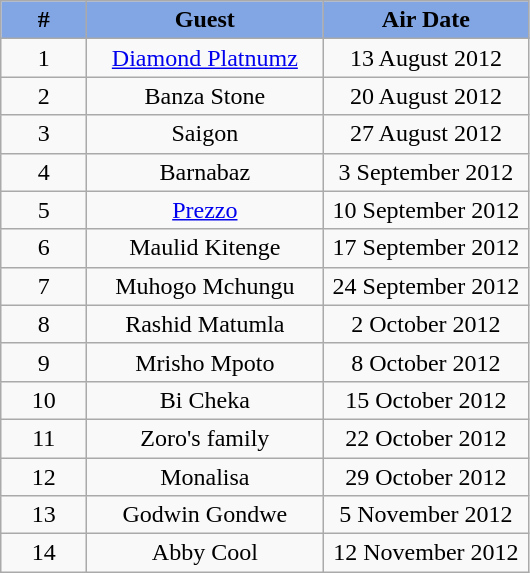<table class="wikitable" style="text-align:center;">
<tr>
<th width="50" style="background:#81a6e3">#</th>
<th width="150" style="background:#81a6e3">Guest</th>
<th width="130" style="background:#81a6e3">Air Date</th>
</tr>
<tr>
<td>1</td>
<td><a href='#'>Diamond Platnumz</a></td>
<td>13 August 2012</td>
</tr>
<tr>
<td>2</td>
<td>Banza Stone</td>
<td>20 August 2012</td>
</tr>
<tr>
<td>3</td>
<td>Saigon</td>
<td>27 August 2012</td>
</tr>
<tr>
<td>4</td>
<td>Barnabaz</td>
<td>3 September 2012</td>
</tr>
<tr>
<td>5</td>
<td><a href='#'>Prezzo</a></td>
<td>10 September 2012</td>
</tr>
<tr>
<td>6</td>
<td>Maulid Kitenge</td>
<td>17 September 2012</td>
</tr>
<tr>
<td>7</td>
<td>Muhogo Mchungu</td>
<td>24 September 2012</td>
</tr>
<tr>
<td>8</td>
<td>Rashid Matumla</td>
<td>2 October 2012</td>
</tr>
<tr>
<td>9</td>
<td>Mrisho Mpoto</td>
<td>8 October 2012</td>
</tr>
<tr>
<td>10</td>
<td>Bi Cheka</td>
<td>15 October 2012</td>
</tr>
<tr>
<td>11</td>
<td>Zoro's family</td>
<td>22 October 2012</td>
</tr>
<tr>
<td>12</td>
<td>Monalisa</td>
<td>29 October 2012</td>
</tr>
<tr>
<td>13</td>
<td>Godwin Gondwe</td>
<td>5 November 2012</td>
</tr>
<tr>
<td>14</td>
<td>Abby Cool</td>
<td>12 November 2012</td>
</tr>
</table>
